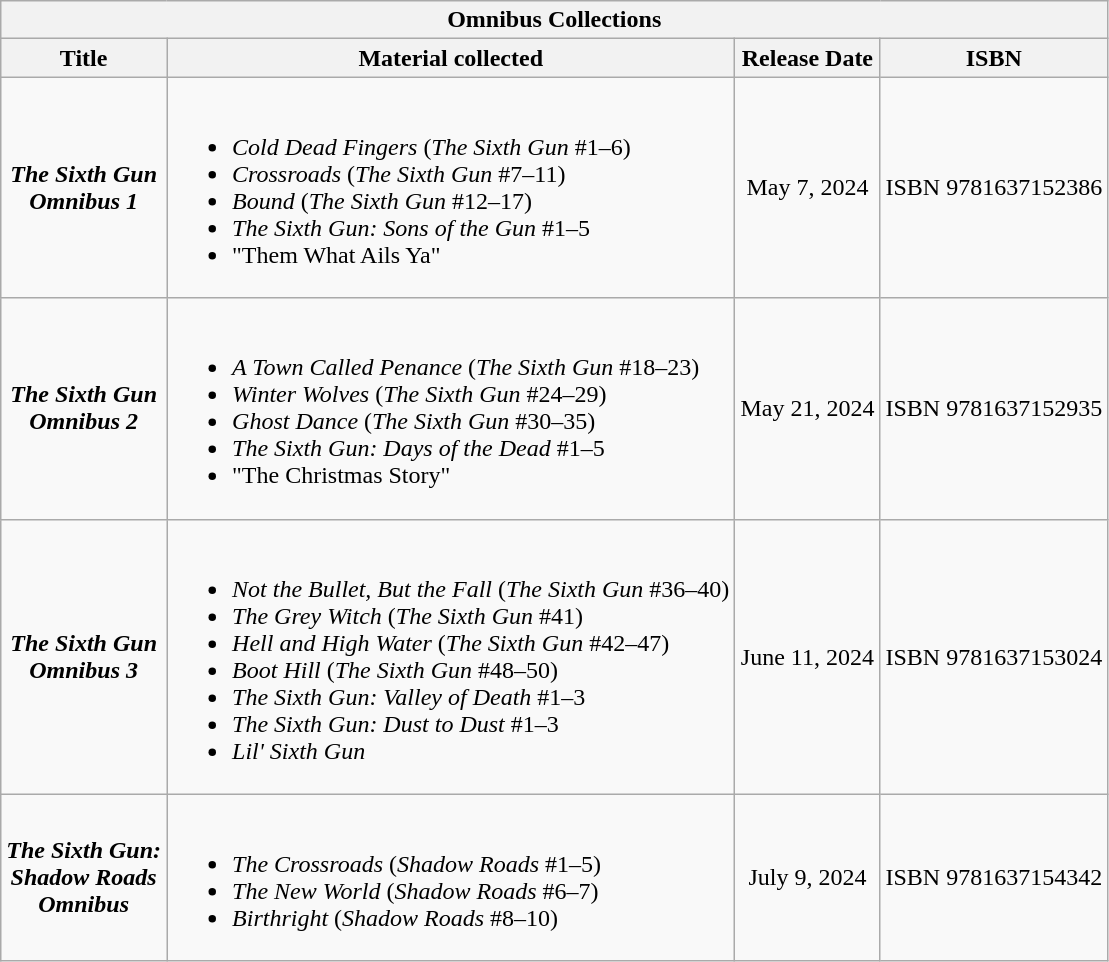<table class="wikitable mw-collapsible mw-collapsed" style="text-align: center">
<tr>
<th colspan=5>Omnibus Collections</th>
</tr>
<tr>
<th>Title</th>
<th>Material collected</th>
<th>Release Date</th>
<th>ISBN</th>
</tr>
<tr>
<td><strong><em>The Sixth Gun<br>Omnibus 1</em></strong></td>
<td align=left><br><ul><li><em>Cold Dead Fingers</em> (<em>The Sixth Gun</em> #1–6)</li><li><em>Crossroads</em> (<em>The Sixth Gun</em> #7–11)</li><li><em>Bound</em> (<em>The Sixth Gun</em> #12–17)</li><li><em>The Sixth Gun: Sons of the Gun</em> #1–5</li><li>"Them What Ails Ya"</li></ul></td>
<td>May 7, 2024</td>
<td>ISBN 9781637152386</td>
</tr>
<tr>
<td><strong><em>The Sixth Gun<br>Omnibus 2</em></strong></td>
<td align=left><br><ul><li><em>A Town Called Penance</em> (<em>The Sixth Gun</em> #18–23)</li><li><em>Winter Wolves</em> (<em>The Sixth Gun</em> #24–29)</li><li><em>Ghost Dance</em> (<em>The Sixth Gun</em> #30–35)</li><li><em>The Sixth Gun: Days of the Dead</em> #1–5</li><li>"The Christmas Story"</li></ul></td>
<td>May 21, 2024</td>
<td>ISBN 9781637152935</td>
</tr>
<tr>
<td><strong><em>The Sixth Gun<br>Omnibus 3</em></strong></td>
<td align=left><br><ul><li><em>Not the Bullet, But the Fall</em> (<em>The Sixth Gun</em> #36–40)</li><li><em>The Grey Witch</em> (<em>The Sixth Gun</em> #41)</li><li><em>Hell and High Water</em> (<em>The Sixth Gun</em> #42–47)</li><li><em>Boot Hill</em> (<em>The Sixth Gun</em> #48–50)</li><li><em>The Sixth Gun: Valley of Death</em> #1–3</li><li><em>The Sixth Gun: Dust to Dust</em> #1–3</li><li><em>Lil' Sixth Gun</em></li></ul></td>
<td>June 11, 2024</td>
<td>ISBN 9781637153024</td>
</tr>
<tr>
<td><strong><em>The Sixth Gun:<br>Shadow Roads<br>Omnibus</em></strong></td>
<td align=left><br><ul><li><em>The Crossroads</em> (<em>Shadow Roads</em> #1–5)</li><li><em>The New World</em> (<em>Shadow Roads</em> #6–7)</li><li><em>Birthright</em> (<em>Shadow Roads</em> #8–10)</li></ul></td>
<td>July 9, 2024</td>
<td>ISBN 9781637154342</td>
</tr>
</table>
